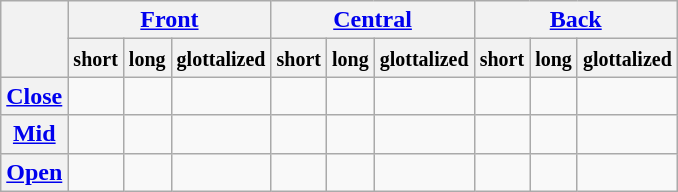<table class="wikitable">
<tr align=center>
<th rowspan=2> </th>
<th colspan="3"><a href='#'>Front</a></th>
<th colspan="3"><a href='#'>Central</a></th>
<th colspan="3"><a href='#'>Back</a></th>
</tr>
<tr align=center>
<th><small>short</small></th>
<th><small>long</small></th>
<th><small>glottalized</small></th>
<th><small>short</small></th>
<th><small>long</small></th>
<th><small>glottalized</small></th>
<th><small>short</small></th>
<th><small>long</small></th>
<th><small>glottalized</small></th>
</tr>
<tr align=center>
<th><a href='#'>Close</a></th>
<td></td>
<td></td>
<td></td>
<td> </td>
<td> </td>
<td> </td>
<td></td>
<td></td>
<td></td>
</tr>
<tr align=center>
<th><a href='#'>Mid</a></th>
<td> </td>
<td> </td>
<td> </td>
<td></td>
<td> </td>
<td> </td>
<td> </td>
<td> </td>
<td> </td>
</tr>
<tr align=center>
<th><a href='#'>Open</a></th>
<td> </td>
<td> </td>
<td> </td>
<td></td>
<td></td>
<td></td>
<td> </td>
<td> </td>
<td> </td>
</tr>
</table>
